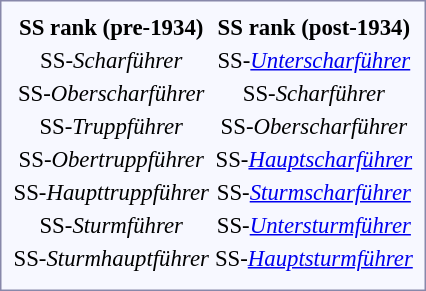<table style="border:1px solid #8888aa; background-color:#f7f8ff; padding:5px; font-size:95%; margin: 0px 12px 12px 0px;">
<tr>
<td align="center"><strong>SS rank (pre-1934)</strong></td>
<td align="center"><strong>SS rank (post-1934)</strong></td>
</tr>
<tr>
<td align="center">SS-<em>Scharführer</em></td>
<td align="center">SS-<em><a href='#'>Unterscharführer</a></em></td>
</tr>
<tr>
<td align="center">SS-<em>Oberscharführer</em></td>
<td align="center">SS-<em>Scharführer</em></td>
</tr>
<tr>
<td align="center">SS-<em>Truppführer</em></td>
<td align="center">SS-<em>Oberscharführer</em></td>
</tr>
<tr>
<td align="center">SS-<em>Obertruppführer</em></td>
<td align="center">SS-<em><a href='#'>Hauptscharführer</a></em></td>
</tr>
<tr>
<td align="center">SS-<em>Haupttruppführer</em></td>
<td align="center">SS-<em><a href='#'>Sturmscharführer</a></em></td>
</tr>
<tr>
<td align="center">SS-<em>Sturmführer</em></td>
<td align="center">SS-<em><a href='#'>Untersturmführer</a></em></td>
</tr>
<tr>
<td align="center">SS-<em>Sturmhauptführer</em></td>
<td align="center">SS-<em><a href='#'>Hauptsturmführer</a></em></td>
</tr>
<tr>
<td></td>
</tr>
</table>
